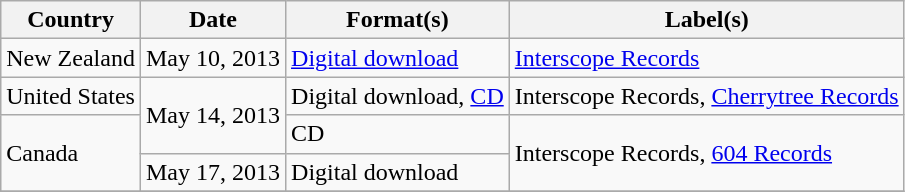<table class="wikitable">
<tr>
<th>Country</th>
<th>Date</th>
<th>Format(s)</th>
<th>Label(s)</th>
</tr>
<tr>
<td>New Zealand</td>
<td>May 10, 2013</td>
<td><a href='#'>Digital download</a></td>
<td><a href='#'>Interscope Records</a></td>
</tr>
<tr>
<td>United States</td>
<td rowspan="2">May 14, 2013</td>
<td>Digital download, <a href='#'>CD</a></td>
<td>Interscope Records, <a href='#'>Cherrytree Records</a></td>
</tr>
<tr>
<td rowspan="2">Canada</td>
<td>CD</td>
<td rowspan="2">Interscope Records, <a href='#'>604 Records</a></td>
</tr>
<tr>
<td>May 17, 2013</td>
<td>Digital download</td>
</tr>
<tr>
</tr>
</table>
